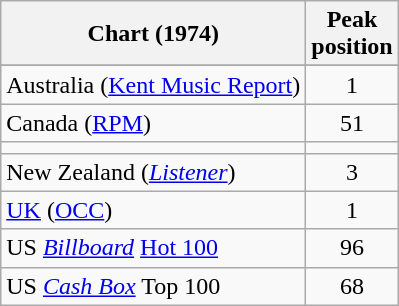<table class="wikitable sortable">
<tr>
<th>Chart (1974)</th>
<th>Peak<br>position</th>
</tr>
<tr>
</tr>
<tr>
<td>Australia (<a href='#'>Kent Music Report</a>)</td>
<td style="text-align:center;">1</td>
</tr>
<tr>
<td>Canada (<a href='#'>RPM</a>)</td>
<td style="text-align:center;">51</td>
</tr>
<tr>
<td></td>
</tr>
<tr>
<td>New Zealand (<em><a href='#'>Listener</a></em>)</td>
<td style="text-align:center;">3</td>
</tr>
<tr>
<td><a href='#'>UK</a> (<a href='#'>OCC</a>)</td>
<td style="text-align:center;">1</td>
</tr>
<tr>
<td>US <em><a href='#'>Billboard</a></em> <a href='#'>Hot 100</a></td>
<td style="text-align:center;">96</td>
</tr>
<tr>
<td>US <a href='#'><em>Cash Box</em></a> Top 100</td>
<td align="center">68</td>
</tr>
</table>
